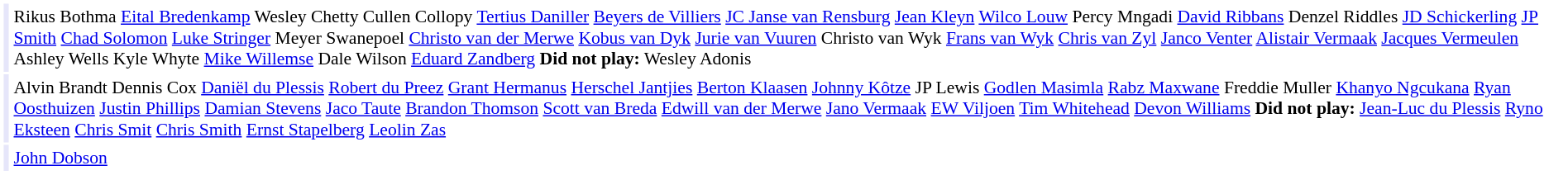<table cellpadding="2" style="border: 1px solid white; font-size:90%;">
<tr>
<td style="text-align:right;" bgcolor="lavender"></td>
<td style="text-align:left;">Rikus Bothma <a href='#'>Eital Bredenkamp</a> Wesley Chetty Cullen Collopy <a href='#'>Tertius Daniller</a> <a href='#'>Beyers de Villiers</a> <a href='#'>JC Janse van Rensburg</a> <a href='#'>Jean Kleyn</a> <a href='#'>Wilco Louw</a> Percy Mngadi <a href='#'>David Ribbans</a> Denzel Riddles <a href='#'>JD Schickerling</a> <a href='#'>JP Smith</a> <a href='#'>Chad Solomon</a> <a href='#'>Luke Stringer</a> Meyer Swanepoel <a href='#'>Christo van der Merwe</a> <a href='#'>Kobus van Dyk</a> <a href='#'>Jurie van Vuuren</a> Christo van Wyk <a href='#'>Frans van Wyk</a> <a href='#'>Chris van Zyl</a> <a href='#'>Janco Venter</a> <a href='#'>Alistair Vermaak</a> <a href='#'>Jacques Vermeulen</a> Ashley Wells Kyle Whyte <a href='#'>Mike Willemse</a> Dale Wilson <a href='#'>Eduard Zandberg</a> <strong>Did not play:</strong> Wesley Adonis</td>
</tr>
<tr>
<td style="text-align:right;" bgcolor="lavender"></td>
<td style="text-align:left;">Alvin Brandt Dennis Cox <a href='#'>Daniël du Plessis</a> <a href='#'>Robert du Preez</a> <a href='#'>Grant Hermanus</a> <a href='#'>Herschel Jantjies</a> <a href='#'>Berton Klaasen</a> <a href='#'>Johnny Kôtze</a> JP Lewis <a href='#'>Godlen Masimla</a> <a href='#'>Rabz Maxwane</a> Freddie Muller <a href='#'>Khanyo Ngcukana</a> <a href='#'>Ryan Oosthuizen</a> <a href='#'>Justin Phillips</a> <a href='#'>Damian Stevens</a> <a href='#'>Jaco Taute</a> <a href='#'>Brandon Thomson</a> <a href='#'>Scott van Breda</a> <a href='#'>Edwill van der Merwe</a> <a href='#'>Jano Vermaak</a> <a href='#'>EW Viljoen</a> <a href='#'>Tim Whitehead</a> <a href='#'>Devon Williams</a> <strong>Did not play:</strong> <a href='#'>Jean-Luc du Plessis</a> <a href='#'>Ryno Eksteen</a> <a href='#'>Chris Smit</a> <a href='#'>Chris Smith</a> <a href='#'>Ernst Stapelberg</a> <a href='#'>Leolin Zas</a></td>
</tr>
<tr>
<td style="text-align:right;" bgcolor="lavender"></td>
<td style="text-align:left;"><a href='#'>John Dobson</a></td>
</tr>
</table>
